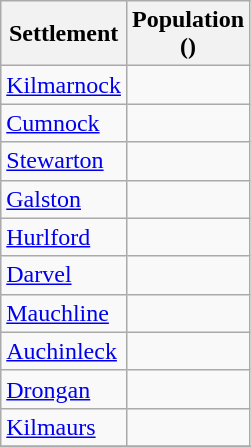<table class="wikitable sortable">
<tr>
<th>Settlement</th>
<th>Population<br>()</th>
</tr>
<tr>
<td><a href='#'>Kilmarnock</a></td>
<td></td>
</tr>
<tr>
<td><a href='#'>Cumnock</a></td>
<td></td>
</tr>
<tr>
<td><a href='#'>Stewarton</a></td>
<td></td>
</tr>
<tr>
<td><a href='#'>Galston</a></td>
<td></td>
</tr>
<tr>
<td><a href='#'>Hurlford</a></td>
<td></td>
</tr>
<tr>
<td><a href='#'>Darvel</a></td>
<td></td>
</tr>
<tr>
<td><a href='#'>Mauchline</a></td>
<td></td>
</tr>
<tr>
<td><a href='#'>Auchinleck</a></td>
<td></td>
</tr>
<tr>
<td><a href='#'>Drongan</a></td>
<td></td>
</tr>
<tr>
<td><a href='#'>Kilmaurs</a></td>
<td></td>
</tr>
<tr>
</tr>
</table>
